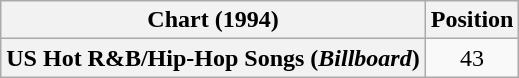<table class="wikitable plainrowheaders" style="text-align:center">
<tr>
<th scope="col">Chart (1994)</th>
<th scope="col">Position</th>
</tr>
<tr>
<th scope="row">US Hot R&B/Hip-Hop Songs (<em>Billboard</em>)</th>
<td>43</td>
</tr>
</table>
